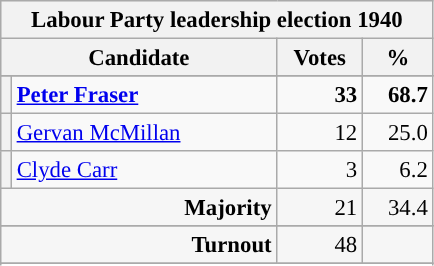<table class="wikitable" style="font-size: 95%;">
<tr style="background-color:#E9E9E9">
<th colspan="4">Labour Party leadership election 1940</th>
</tr>
<tr style="background-color:#E9E9E9">
<th colspan="2" style="width: 170px">Candidate</th>
<th style="width: 50px">Votes</th>
<th style="width: 40px">%</th>
</tr>
<tr>
</tr>
<tr>
<th style="background-color: "></th>
<td style="width: 170px"><strong><a href='#'>Peter Fraser</a></strong></td>
<td align="right"><strong>33</strong></td>
<td align="right"><strong>68.7</strong></td>
</tr>
<tr>
<th style="background-color: "></th>
<td style="width: 170px"><a href='#'>Gervan McMillan</a></td>
<td align="right">12</td>
<td align="right">25.0</td>
</tr>
<tr>
<th style="background-color: "></th>
<td style="width: 170px"><a href='#'>Clyde Carr</a></td>
<td align="right">3</td>
<td align="right">6.2</td>
</tr>
<tr style="background-color:#F6F6F6">
<td colspan="2" align="right"><strong>Majority</strong></td>
<td align="right">21</td>
<td align="right">34.4</td>
</tr>
<tr>
</tr>
<tr style="background-color:#F6F6F6">
<td colspan="2" align="right"><strong>Turnout</strong></td>
<td align="right">48</td>
<td></td>
</tr>
<tr>
</tr>
<tr style="background-color:#F6F6F6">
</tr>
</table>
